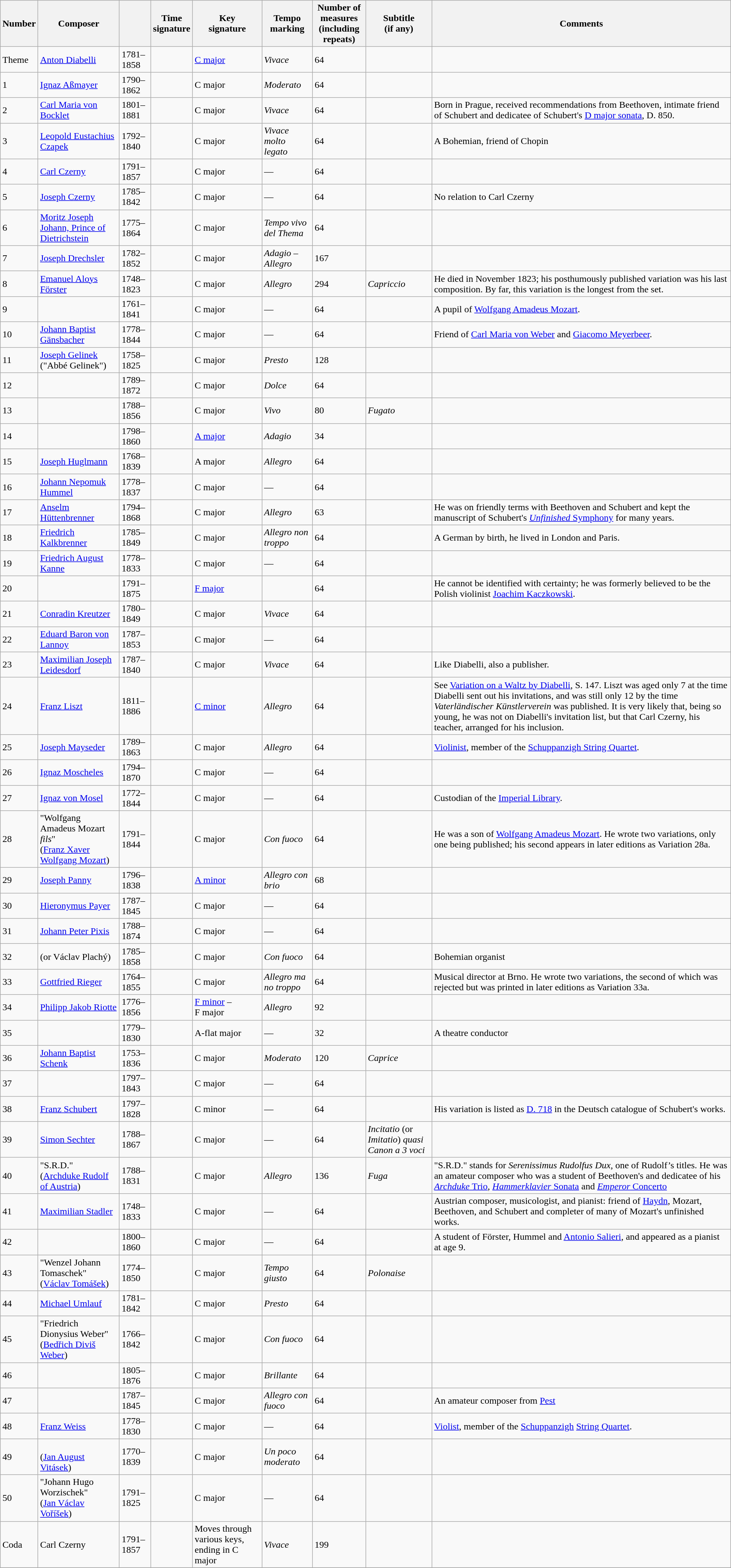<table class="wikitable">
<tr>
<th>Number</th>
<th>Composer</th>
<th></th>
<th>Time <br> signature</th>
<th>Key <br> signature</th>
<th>Tempo marking</th>
<th>Number of measures <br> (including repeats)</th>
<th>Subtitle <br> (if any)</th>
<th>Comments</th>
</tr>
<tr>
<td>Theme</td>
<td><a href='#'>Anton Diabelli</a></td>
<td>1781–1858</td>
<td style="text-align:center;"></td>
<td><a href='#'>C major</a></td>
<td><em>Vivace</em></td>
<td>64</td>
<td></td>
<td></td>
</tr>
<tr>
<td>1</td>
<td><a href='#'>Ignaz Aßmayer</a></td>
<td>1790–1862</td>
<td style="text-align:center;"></td>
<td>C major</td>
<td><em>Moderato</em></td>
<td>64</td>
<td></td>
<td></td>
</tr>
<tr>
<td>2</td>
<td><a href='#'>Carl Maria von Bocklet</a></td>
<td>1801–1881</td>
<td style="text-align:center;"></td>
<td>C major</td>
<td><em>Vivace</em></td>
<td>64</td>
<td></td>
<td>Born in Prague, received recommendations from Beethoven, intimate friend of Schubert and dedicatee of Schubert's <a href='#'>D major sonata</a>, D. 850.</td>
</tr>
<tr>
<td>3</td>
<td><a href='#'>Leopold Eustachius Czapek</a></td>
<td>1792–1840</td>
<td style="text-align:center;"></td>
<td>C major</td>
<td><em>Vivace molto legato</em></td>
<td>64</td>
<td></td>
<td>A Bohemian, friend of Chopin</td>
</tr>
<tr>
<td>4</td>
<td><a href='#'>Carl Czerny</a></td>
<td>1791–1857</td>
<td style="text-align:center;"></td>
<td>C major</td>
<td>—</td>
<td>64</td>
<td></td>
<td></td>
</tr>
<tr>
<td>5</td>
<td><a href='#'>Joseph Czerny</a></td>
<td>1785–1842</td>
<td style="text-align:center;"></td>
<td>C major</td>
<td>—</td>
<td>64</td>
<td></td>
<td>No relation to Carl Czerny</td>
</tr>
<tr>
<td>6</td>
<td><a href='#'>Moritz Joseph Johann, Prince of Dietrichstein</a></td>
<td>1775–1864</td>
<td style="text-align:center;"></td>
<td>C major</td>
<td><em>Tempo vivo del Thema</em></td>
<td>64</td>
<td></td>
<td></td>
</tr>
<tr>
<td>7</td>
<td><a href='#'>Joseph Drechsler</a></td>
<td>1782–1852</td>
<td style="text-align:center;"></td>
<td>C major</td>
<td><em>Adagio</em> – <em>Allegro</em></td>
<td>167</td>
<td></td>
<td></td>
</tr>
<tr>
<td>8</td>
<td><a href='#'>Emanuel Aloys Förster</a></td>
<td>1748–1823</td>
<td style="text-align:center;"></td>
<td>C major</td>
<td><em>Allegro</em></td>
<td>294</td>
<td><em>Capriccio</em></td>
<td>He died in November 1823; his posthumously published variation was his last composition. By far, this variation is the longest from the set.</td>
</tr>
<tr>
<td>9</td>
<td></td>
<td>1761–1841</td>
<td style="text-align:center;"></td>
<td>C major</td>
<td>—</td>
<td>64</td>
<td></td>
<td>A pupil of <a href='#'>Wolfgang Amadeus Mozart</a>.</td>
</tr>
<tr>
<td>10</td>
<td><a href='#'>Johann Baptist Gänsbacher</a></td>
<td>1778–1844</td>
<td style="text-align:center;"></td>
<td>C major</td>
<td>—</td>
<td>64</td>
<td></td>
<td>Friend of <a href='#'>Carl Maria von Weber</a> and <a href='#'>Giacomo Meyerbeer</a>.</td>
</tr>
<tr>
<td>11</td>
<td><a href='#'>Joseph Gelinek</a><br>("Abbé Gelinek")</td>
<td>1758–1825</td>
<td style="text-align:center;"></td>
<td>C major</td>
<td><em>Presto</em></td>
<td>128</td>
<td></td>
<td></td>
</tr>
<tr>
<td>12</td>
<td></td>
<td>1789–1872</td>
<td style="text-align:center;"></td>
<td>C major</td>
<td><em>Dolce</em></td>
<td>64</td>
<td></td>
<td></td>
</tr>
<tr>
<td>13</td>
<td></td>
<td>1788–1856</td>
<td style="text-align:center;"></td>
<td>C major</td>
<td><em>Vivo</em></td>
<td>80</td>
<td><em>Fugato</em></td>
<td></td>
</tr>
<tr>
<td>14</td>
<td></td>
<td>1798–1860</td>
<td style="text-align:center;"></td>
<td><a href='#'>A major</a></td>
<td><em>Adagio</em></td>
<td>34</td>
<td></td>
<td></td>
</tr>
<tr>
<td>15</td>
<td><a href='#'>Joseph Huglmann</a></td>
<td>1768–1839</td>
<td style="text-align:center;"></td>
<td>A major</td>
<td><em>Allegro</em></td>
<td>64</td>
<td></td>
<td></td>
</tr>
<tr>
<td>16</td>
<td><a href='#'>Johann Nepomuk Hummel</a></td>
<td>1778–1837</td>
<td style="text-align:center;"></td>
<td>C major</td>
<td>—</td>
<td>64</td>
<td></td>
<td></td>
</tr>
<tr>
<td>17</td>
<td><a href='#'>Anselm Hüttenbrenner</a></td>
<td>1794–1868</td>
<td style="text-align:center;"></td>
<td>C major</td>
<td><em>Allegro</em></td>
<td>63</td>
<td></td>
<td>He was on friendly terms with Beethoven and Schubert and kept the manuscript of Schubert's <a href='#'><em>Unfinished</em> Symphony</a> for many years.</td>
</tr>
<tr>
<td>18</td>
<td><a href='#'>Friedrich Kalkbrenner</a></td>
<td>1785–1849</td>
<td style="text-align:center;"></td>
<td>C major</td>
<td><em>Allegro non troppo</em></td>
<td>64</td>
<td></td>
<td>A German by birth, he lived in London and Paris.</td>
</tr>
<tr>
<td>19</td>
<td><a href='#'>Friedrich August Kanne</a></td>
<td>1778–1833</td>
<td style="text-align:center;"></td>
<td>C major</td>
<td>—</td>
<td>64</td>
<td></td>
<td></td>
</tr>
<tr>
<td>20</td>
<td></td>
<td>1791–1875</td>
<td style="text-align:center;"></td>
<td><a href='#'>F major</a></td>
<td></td>
<td>64</td>
<td></td>
<td>He cannot be identified with certainty; he was formerly believed to be the Polish violinist <a href='#'>Joachim Kaczkowski</a>.</td>
</tr>
<tr>
<td>21</td>
<td><a href='#'>Conradin Kreutzer</a></td>
<td>1780–1849</td>
<td style="text-align:center;"></td>
<td>C major</td>
<td><em>Vivace</em></td>
<td>64</td>
<td></td>
<td></td>
</tr>
<tr>
<td>22</td>
<td><a href='#'>Eduard Baron von Lannoy</a></td>
<td>1787–1853</td>
<td style="text-align:center;"></td>
<td>C major</td>
<td>—</td>
<td>64</td>
<td></td>
<td></td>
</tr>
<tr>
<td>23</td>
<td><a href='#'>Maximilian Joseph Leidesdorf</a></td>
<td>1787–1840</td>
<td style="text-align:center;"></td>
<td>C major</td>
<td><em>Vivace</em></td>
<td>64</td>
<td></td>
<td>Like Diabelli, also a publisher.</td>
</tr>
<tr>
<td>24</td>
<td><a href='#'>Franz Liszt</a></td>
<td>1811–1886</td>
<td style="text-align:center;"></td>
<td><a href='#'>C minor</a></td>
<td><em>Allegro</em></td>
<td>64</td>
<td></td>
<td>See <a href='#'>Variation on a Waltz by Diabelli</a>, S. 147. Liszt was aged only 7 at the time Diabelli sent out his invitations, and was still only 12 by the time <em>Vaterländischer Künstlerverein</em> was published. It is very likely that, being so young, he was not on Diabelli's invitation list, but that Carl Czerny, his teacher, arranged for his inclusion.</td>
</tr>
<tr>
<td>25</td>
<td><a href='#'>Joseph Mayseder</a></td>
<td>1789–1863</td>
<td style="text-align:center;"></td>
<td>C major</td>
<td><em>Allegro</em></td>
<td>64</td>
<td></td>
<td><a href='#'>Violinist</a>, member of the <a href='#'>Schuppanzigh String Quartet</a>.</td>
</tr>
<tr>
<td>26</td>
<td><a href='#'>Ignaz Moscheles</a></td>
<td>1794–1870</td>
<td style="text-align: center;"></td>
<td>C major</td>
<td>—</td>
<td>64</td>
<td></td>
<td></td>
</tr>
<tr>
<td>27</td>
<td><a href='#'>Ignaz von Mosel</a></td>
<td>1772–1844</td>
<td style="text-align:center;"></td>
<td>C major</td>
<td>—</td>
<td>64</td>
<td></td>
<td>Custodian of the <a href='#'>Imperial Library</a>.</td>
</tr>
<tr>
<td>28</td>
<td>"Wolfgang Amadeus Mozart <em>fils</em>"<br>(<a href='#'>Franz Xaver Wolfgang Mozart</a>)</td>
<td>1791–1844</td>
<td style="text-align:center;"></td>
<td>C major</td>
<td><em>Con fuoco</em></td>
<td>64</td>
<td></td>
<td>He was a son of <a href='#'>Wolfgang Amadeus Mozart</a>. He wrote two variations, only one being published; his second appears in later editions as Variation 28a.</td>
</tr>
<tr>
<td>29</td>
<td><a href='#'>Joseph Panny</a></td>
<td>1796–1838</td>
<td style="text-align:center;"></td>
<td><a href='#'>A minor</a></td>
<td><em>Allegro con brio</em></td>
<td>68</td>
<td></td>
<td></td>
</tr>
<tr>
<td>30</td>
<td><a href='#'>Hieronymus Payer</a></td>
<td>1787–1845</td>
<td style="text-align:center;"></td>
<td>C major</td>
<td>—</td>
<td>64</td>
<td></td>
<td></td>
</tr>
<tr>
<td>31</td>
<td><a href='#'>Johann Peter Pixis</a></td>
<td>1788–1874</td>
<td style="text-align:center;"></td>
<td>C major</td>
<td>—</td>
<td>64</td>
<td></td>
<td></td>
</tr>
<tr>
<td>32</td>
<td> (or Václav Plachý)</td>
<td>1785–1858</td>
<td style="text-align:center;"></td>
<td>C major</td>
<td><em>Con fuoco</em></td>
<td>64</td>
<td></td>
<td>Bohemian organist</td>
</tr>
<tr>
<td>33</td>
<td><a href='#'>Gottfried Rieger</a></td>
<td>1764–1855</td>
<td style="text-align:center;"></td>
<td>C major</td>
<td><em>Allegro ma no troppo</em></td>
<td>64</td>
<td></td>
<td>Musical director at Brno. He wrote two variations, the second of which was rejected but was printed in later editions as Variation 33a.</td>
</tr>
<tr>
<td>34</td>
<td><a href='#'>Philipp Jakob Riotte</a></td>
<td>1776–1856</td>
<td style="text-align:center;"></td>
<td><a href='#'>F minor</a> – <br>F major</td>
<td><em>Allegro</em></td>
<td>92</td>
<td></td>
<td></td>
</tr>
<tr>
<td>35</td>
<td></td>
<td>1779–1830</td>
<td style="text-align:center;"></td>
<td>A-flat major</td>
<td>—</td>
<td>32</td>
<td></td>
<td>A theatre conductor</td>
</tr>
<tr>
<td>36</td>
<td><a href='#'>Johann Baptist Schenk</a></td>
<td>1753–1836</td>
<td style="text-align:center;"></td>
<td>C major</td>
<td><em>Moderato</em></td>
<td>120</td>
<td><em>Caprice</em></td>
<td></td>
</tr>
<tr>
<td>37</td>
<td></td>
<td>1797–1843</td>
<td style="text-align:center;"></td>
<td>C major</td>
<td>—</td>
<td>64</td>
<td></td>
<td></td>
</tr>
<tr>
<td>38</td>
<td><a href='#'>Franz Schubert</a></td>
<td>1797–1828</td>
<td style="text-align:center;"></td>
<td>C minor</td>
<td>—</td>
<td>64</td>
<td></td>
<td>His variation is listed as <a href='#'>D. 718</a> in the Deutsch catalogue of Schubert's works.</td>
</tr>
<tr>
<td>39</td>
<td><a href='#'>Simon Sechter</a></td>
<td>1788–1867</td>
<td style="text-align:center;"></td>
<td>C major</td>
<td>—</td>
<td>64</td>
<td><em>Incitatio</em> (or <em>Imitatio</em>) <em>quasi Canon a 3 voci</em></td>
<td></td>
</tr>
<tr>
<td>40</td>
<td>"S.R.D."<br>(<a href='#'>Archduke Rudolf of Austria</a>)</td>
<td>1788–1831</td>
<td style="text-align:center;"></td>
<td>C major</td>
<td><em>Allegro</em></td>
<td>136</td>
<td><em>Fuga</em></td>
<td>"S.R.D." stands for <em>Serenissimus Rudolfus Dux</em>, one of Rudolf’s titles. He was an amateur composer who was a student of Beethoven's and dedicatee of his <a href='#'><em>Archduke</em> Trio</a>, <a href='#'><em>Hammerklavier</em> Sonata</a> and <a href='#'><em>Emperor</em> Concerto</a></td>
</tr>
<tr>
<td>41</td>
<td><a href='#'>Maximilian Stadler</a></td>
<td>1748–1833</td>
<td style="text-align:center;"></td>
<td>C major</td>
<td>—</td>
<td>64</td>
<td></td>
<td>Austrian composer, musicologist, and pianist: friend of <a href='#'>Haydn</a>, Mozart, Beethoven, and Schubert and completer of many of Mozart's unfinished works.</td>
</tr>
<tr>
<td>42</td>
<td></td>
<td>1800–1860</td>
<td style="text-align:center;"></td>
<td>C major</td>
<td>—</td>
<td>64</td>
<td></td>
<td>A student of Förster, Hummel and <a href='#'>Antonio Salieri</a>, and appeared as a pianist at age 9.</td>
</tr>
<tr>
<td>43</td>
<td>"Wenzel Johann Tomaschek"<br>(<a href='#'>Václav Tomášek</a>)</td>
<td>1774–1850</td>
<td style="text-align:center;"></td>
<td>C major</td>
<td><em>Tempo giusto</em></td>
<td>64</td>
<td><em>Polonaise</em></td>
<td></td>
</tr>
<tr>
<td>44</td>
<td><a href='#'>Michael Umlauf</a></td>
<td>1781–1842</td>
<td style="text-align:center;"></td>
<td>C major</td>
<td><em>Presto</em></td>
<td>64</td>
<td></td>
<td></td>
</tr>
<tr>
<td>45</td>
<td>"Friedrich Dionysius Weber"<br>(<a href='#'>Bedřich Diviš Weber</a>)</td>
<td>1766–1842</td>
<td style="text-align:center;"></td>
<td>C major</td>
<td><em>Con fuoco</em></td>
<td>64</td>
<td></td>
<td></td>
</tr>
<tr>
<td>46</td>
<td></td>
<td>1805–1876</td>
<td style="text-align:center;"></td>
<td>C major</td>
<td><em>Brillante</em></td>
<td>64</td>
<td></td>
<td></td>
</tr>
<tr>
<td>47</td>
<td></td>
<td>1787–1845</td>
<td style="text-align:center;"></td>
<td>C major</td>
<td><em>Allegro con fuoco</em></td>
<td>64</td>
<td></td>
<td>An amateur composer from <a href='#'>Pest</a></td>
</tr>
<tr>
<td>48</td>
<td><a href='#'>Franz Weiss</a></td>
<td>1778–1830</td>
<td style="text-align:center;"></td>
<td>C major</td>
<td>—</td>
<td>64</td>
<td></td>
<td><a href='#'>Violist</a>, member of the <a href='#'>Schuppanzigh</a> <a href='#'>String Quartet</a>.</td>
</tr>
<tr>
<td>49</td>
<td><br>(<a href='#'>Jan August Vitásek</a>)</td>
<td>1770–1839</td>
<td style="text-align:center;"></td>
<td>C major</td>
<td><em>Un poco moderato</em></td>
<td>64</td>
<td></td>
<td></td>
</tr>
<tr>
<td>50</td>
<td>"Johann Hugo Worzischek"<br>(<a href='#'>Jan Václav Voříšek</a>)</td>
<td>1791–1825</td>
<td style="text-align:center;"></td>
<td>C major</td>
<td>—</td>
<td>64</td>
<td></td>
<td></td>
</tr>
<tr>
<td>Coda</td>
<td>Carl Czerny</td>
<td>1791–1857</td>
<td style="text-align:center;"></td>
<td>Moves through various keys, ending in C major</td>
<td><em>Vivace</em></td>
<td>199</td>
<td></td>
<td></td>
</tr>
<tr>
</tr>
</table>
